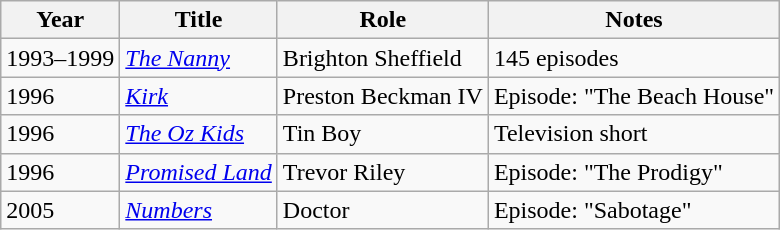<table class="wikitable sortable">
<tr>
<th>Year</th>
<th>Title</th>
<th>Role</th>
<th>Notes</th>
</tr>
<tr>
<td>1993–1999</td>
<td><em><a href='#'>The Nanny</a></em></td>
<td>Brighton Sheffield</td>
<td>145 episodes</td>
</tr>
<tr>
<td>1996</td>
<td><a href='#'><em>Kirk</em></a></td>
<td>Preston Beckman IV</td>
<td>Episode: "The Beach House"</td>
</tr>
<tr>
<td>1996</td>
<td><em><a href='#'>The Oz Kids</a></em></td>
<td>Tin Boy</td>
<td>Television short</td>
</tr>
<tr>
<td>1996</td>
<td><a href='#'><em>Promised Land</em></a></td>
<td>Trevor Riley</td>
<td>Episode: "The Prodigy"</td>
</tr>
<tr>
<td>2005</td>
<td><a href='#'><em>Numbers</em></a></td>
<td>Doctor</td>
<td>Episode: "Sabotage"</td>
</tr>
</table>
